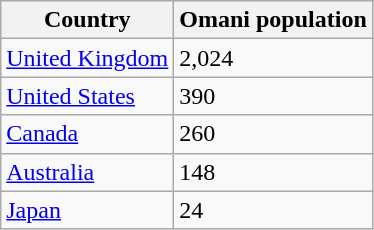<table class="wikitable" border="1">
<tr>
<th>Country</th>
<th>Omani population</th>
</tr>
<tr>
<td> <a href='#'>United Kingdom</a></td>
<td>2,024</td>
</tr>
<tr>
<td> <a href='#'>United States</a></td>
<td>390</td>
</tr>
<tr>
<td> <a href='#'>Canada</a></td>
<td>260</td>
</tr>
<tr>
<td> <a href='#'>Australia</a></td>
<td>148</td>
</tr>
<tr>
<td> <a href='#'>Japan</a></td>
<td>24</td>
</tr>
</table>
